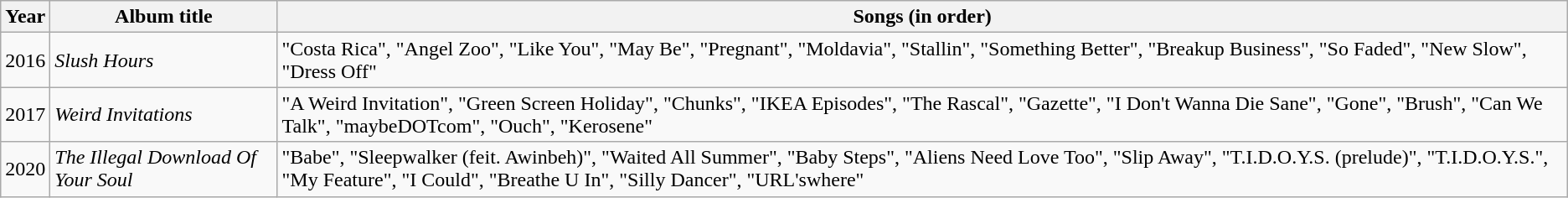<table class="wikitable">
<tr>
<th>Year</th>
<th>Album title</th>
<th>Songs (in order)</th>
</tr>
<tr>
<td>2016</td>
<td><em>Slush Hours</em></td>
<td>"Costa Rica", "Angel Zoo", "Like You", "May Be", "Pregnant", "Moldavia", "Stallin", "Something Better", "Breakup Business", "So Faded", "New Slow", "Dress Off"</td>
</tr>
<tr>
<td>2017</td>
<td><em>Weird Invitations</em></td>
<td>"A Weird Invitation", "Green Screen Holiday", "Chunks", "IKEA Episodes", "The Rascal", "Gazette", "I Don't Wanna Die Sane", "Gone", "Brush", "Can We Talk", "maybeDOTcom", "Ouch", "Kerosene"</td>
</tr>
<tr>
<td>2020</td>
<td><em>The Illegal Download Of Your Soul</em></td>
<td>"Babe", "Sleepwalker (feit. Awinbeh)", "Waited All Summer", "Baby Steps", "Aliens Need Love Too", "Slip Away", "T.I.D.O.Y.S. (prelude)", "T.I.D.O.Y.S.", "My Feature", "I Could", "Breathe U In", "Silly Dancer", "URL'swhere"</td>
</tr>
</table>
